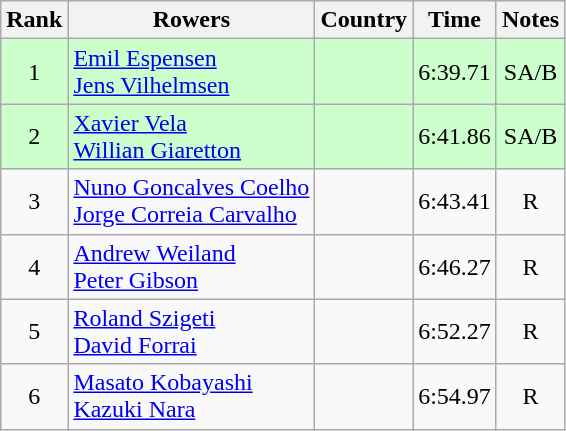<table class="wikitable" style="text-align:center">
<tr>
<th>Rank</th>
<th>Rowers</th>
<th>Country</th>
<th>Time</th>
<th>Notes</th>
</tr>
<tr bgcolor=ccffcc>
<td>1</td>
<td align="left"><a href='#'>Emil Espensen</a><br><a href='#'>Jens Vilhelmsen</a></td>
<td align="left"></td>
<td>6:39.71</td>
<td>SA/B</td>
</tr>
<tr bgcolor=ccffcc>
<td>2</td>
<td align="left"><a href='#'>Xavier Vela</a><br><a href='#'>Willian Giaretton</a></td>
<td align="left"></td>
<td>6:41.86</td>
<td>SA/B</td>
</tr>
<tr>
<td>3</td>
<td align="left"><a href='#'>Nuno Goncalves Coelho</a><br><a href='#'>Jorge Correia Carvalho</a></td>
<td align="left"></td>
<td>6:43.41</td>
<td>R</td>
</tr>
<tr>
<td>4</td>
<td align="left"><a href='#'>Andrew Weiland</a><br><a href='#'>Peter Gibson</a></td>
<td align="left"></td>
<td>6:46.27</td>
<td>R</td>
</tr>
<tr>
<td>5</td>
<td align="left"><a href='#'>Roland Szigeti</a><br><a href='#'>David Forrai</a></td>
<td align="left"></td>
<td>6:52.27</td>
<td>R</td>
</tr>
<tr>
<td>6</td>
<td align="left"><a href='#'>Masato Kobayashi</a><br><a href='#'>Kazuki Nara</a></td>
<td align="left"></td>
<td>6:54.97</td>
<td>R</td>
</tr>
</table>
